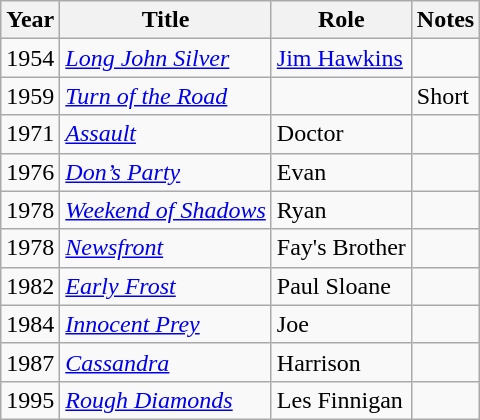<table class="wikitable sortable">
<tr>
<th>Year</th>
<th>Title</th>
<th>Role</th>
<th class="unsortable">Notes</th>
</tr>
<tr>
<td>1954</td>
<td><em><a href='#'>Long John Silver</a></em></td>
<td><a href='#'>Jim Hawkins</a></td>
<td></td>
</tr>
<tr>
<td>1959</td>
<td><em><a href='#'>Turn of the Road</a></em></td>
<td></td>
<td>Short</td>
</tr>
<tr>
<td>1971</td>
<td><em><a href='#'>Assault</a></em></td>
<td>Doctor</td>
<td></td>
</tr>
<tr>
<td>1976</td>
<td><em><a href='#'>Don’s Party</a></em></td>
<td>Evan</td>
<td></td>
</tr>
<tr>
<td>1978</td>
<td><em><a href='#'>Weekend of Shadows</a></em></td>
<td>Ryan</td>
<td></td>
</tr>
<tr>
<td>1978</td>
<td><em><a href='#'>Newsfront</a></em></td>
<td>Fay's Brother</td>
<td></td>
</tr>
<tr>
<td>1982</td>
<td><em><a href='#'>Early Frost</a></em></td>
<td>Paul Sloane</td>
<td></td>
</tr>
<tr>
<td>1984</td>
<td><em><a href='#'>Innocent Prey</a></em></td>
<td>Joe</td>
<td></td>
</tr>
<tr>
<td>1987</td>
<td><em><a href='#'>Cassandra</a></em></td>
<td>Harrison</td>
<td></td>
</tr>
<tr>
<td>1995</td>
<td><em><a href='#'>Rough Diamonds</a></em></td>
<td>Les Finnigan</td>
<td></td>
</tr>
</table>
